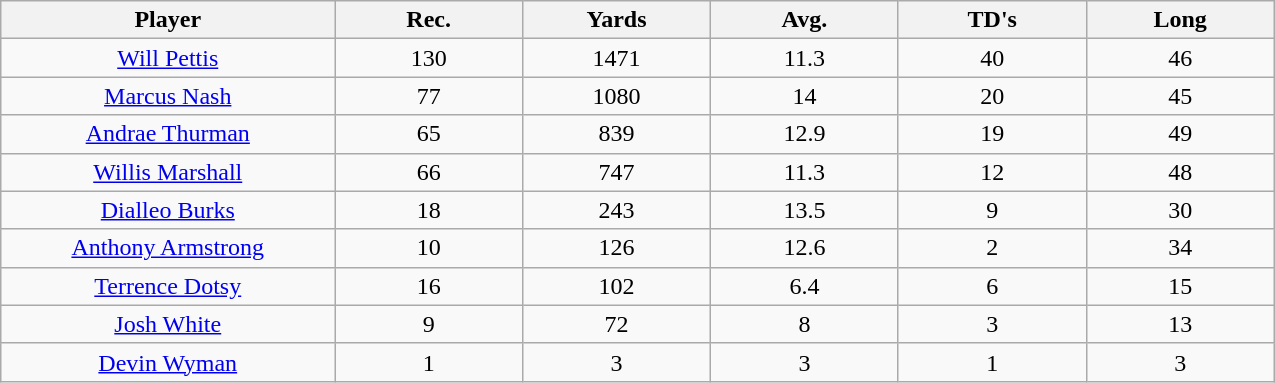<table class="wikitable sortable">
<tr>
<th bgcolor="#DDDDFF" width="16%">Player</th>
<th bgcolor="#DDDDFF" width="9%">Rec.</th>
<th bgcolor="#DDDDFF" width="9%">Yards</th>
<th bgcolor="#DDDDFF" width="9%">Avg.</th>
<th bgcolor="#DDDDFF" width="9%">TD's</th>
<th bgcolor="#DDDDFF" width="9%">Long</th>
</tr>
<tr align="center">
<td><a href='#'>Will Pettis</a></td>
<td>130</td>
<td>1471</td>
<td>11.3</td>
<td>40</td>
<td>46</td>
</tr>
<tr align="center">
<td><a href='#'>Marcus Nash</a></td>
<td>77</td>
<td>1080</td>
<td>14</td>
<td>20</td>
<td>45</td>
</tr>
<tr align="center">
<td><a href='#'>Andrae Thurman</a></td>
<td>65</td>
<td>839</td>
<td>12.9</td>
<td>19</td>
<td>49</td>
</tr>
<tr align="center">
<td><a href='#'>Willis Marshall</a></td>
<td>66</td>
<td>747</td>
<td>11.3</td>
<td>12</td>
<td>48</td>
</tr>
<tr align="center">
<td><a href='#'>Dialleo Burks</a></td>
<td>18</td>
<td>243</td>
<td>13.5</td>
<td>9</td>
<td>30</td>
</tr>
<tr align="center">
<td><a href='#'>Anthony Armstrong</a></td>
<td>10</td>
<td>126</td>
<td>12.6</td>
<td>2</td>
<td>34</td>
</tr>
<tr align="center">
<td><a href='#'>Terrence Dotsy</a></td>
<td>16</td>
<td>102</td>
<td>6.4</td>
<td>6</td>
<td>15</td>
</tr>
<tr align="center">
<td><a href='#'>Josh White</a></td>
<td>9</td>
<td>72</td>
<td>8</td>
<td>3</td>
<td>13</td>
</tr>
<tr align="center">
<td><a href='#'>Devin Wyman</a></td>
<td>1</td>
<td>3</td>
<td>3</td>
<td>1</td>
<td>3</td>
</tr>
</table>
